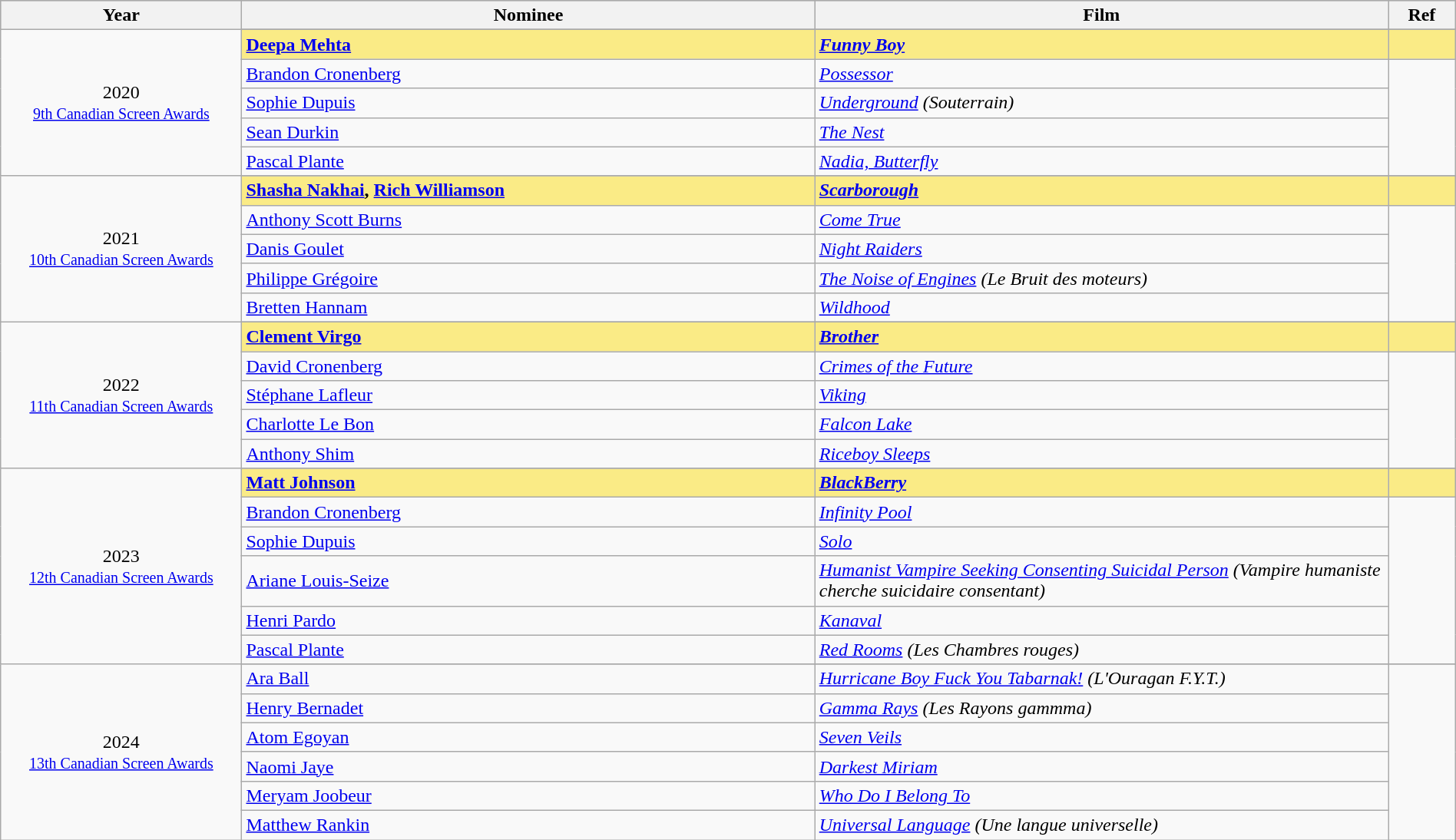<table class="wikitable" style="width:100%;">
<tr style="background:#bebebe;">
<th style="width:8%;">Year</th>
<th style="width:19%;">Nominee</th>
<th style="width:19%;">Film</th>
<th style="width:2%;">Ref</th>
</tr>
<tr>
<td rowspan="6" align="center">2020 <br> <small><a href='#'>9th Canadian Screen Awards</a></small></td>
</tr>
<tr style="background:#FAEB86;">
<td><strong><a href='#'>Deepa Mehta</a></strong></td>
<td><strong><em><a href='#'>Funny Boy</a></em></strong></td>
<td></td>
</tr>
<tr>
<td><a href='#'>Brandon Cronenberg</a></td>
<td><em><a href='#'>Possessor</a></em></td>
<td rowspan=4></td>
</tr>
<tr>
<td><a href='#'>Sophie Dupuis</a></td>
<td><em><a href='#'>Underground</a> (Souterrain)</em></td>
</tr>
<tr>
<td><a href='#'>Sean Durkin</a></td>
<td><em><a href='#'>The Nest</a></em></td>
</tr>
<tr>
<td><a href='#'>Pascal Plante</a></td>
<td><em><a href='#'>Nadia, Butterfly</a></em></td>
</tr>
<tr>
<td rowspan="6" align="center">2021 <br> <small><a href='#'>10th Canadian Screen Awards</a></small></td>
</tr>
<tr style="background:#FAEB86;">
<td><strong><a href='#'>Shasha Nakhai</a>, <a href='#'>Rich Williamson</a></strong></td>
<td><strong><em><a href='#'>Scarborough</a></em></strong></td>
<td></td>
</tr>
<tr>
<td><a href='#'>Anthony Scott Burns</a></td>
<td><em><a href='#'>Come True</a></em></td>
<td rowspan=4></td>
</tr>
<tr>
<td><a href='#'>Danis Goulet</a></td>
<td><em><a href='#'>Night Raiders</a></em></td>
</tr>
<tr>
<td><a href='#'>Philippe Grégoire</a></td>
<td><em><a href='#'>The Noise of Engines</a> (Le Bruit des moteurs)</em></td>
</tr>
<tr>
<td><a href='#'>Bretten Hannam</a></td>
<td><em><a href='#'>Wildhood</a></em></td>
</tr>
<tr>
<td rowspan="6" align="center">2022 <br> <small><a href='#'>11th Canadian Screen Awards</a></small></td>
</tr>
<tr style="background:#FAEB86;">
<td><strong><a href='#'>Clement Virgo</a></strong></td>
<td><strong><em><a href='#'>Brother</a></em></strong></td>
<td></td>
</tr>
<tr>
<td><a href='#'>David Cronenberg</a></td>
<td><em><a href='#'>Crimes of the Future</a></em></td>
<td rowspan=4></td>
</tr>
<tr>
<td><a href='#'>Stéphane Lafleur</a></td>
<td><em><a href='#'>Viking</a></em></td>
</tr>
<tr>
<td><a href='#'>Charlotte Le Bon</a></td>
<td><em><a href='#'>Falcon Lake</a></em></td>
</tr>
<tr>
<td><a href='#'>Anthony Shim</a></td>
<td><em><a href='#'>Riceboy Sleeps</a></em></td>
</tr>
<tr>
<td rowspan="7" align="center">2023 <br> <small><a href='#'>12th Canadian Screen Awards</a></small></td>
</tr>
<tr style="background:#FAEB86;">
<td><strong><a href='#'>Matt Johnson</a></strong></td>
<td><strong><em><a href='#'>BlackBerry</a></em></strong></td>
<td></td>
</tr>
<tr>
<td><a href='#'>Brandon Cronenberg</a></td>
<td><em><a href='#'>Infinity Pool</a></em></td>
<td rowspan=5></td>
</tr>
<tr>
<td><a href='#'>Sophie Dupuis</a></td>
<td><em><a href='#'>Solo</a></em></td>
</tr>
<tr>
<td><a href='#'>Ariane Louis-Seize</a></td>
<td><em><a href='#'>Humanist Vampire Seeking Consenting Suicidal Person</a> (Vampire humaniste cherche suicidaire consentant)</em></td>
</tr>
<tr>
<td><a href='#'>Henri Pardo</a></td>
<td><em><a href='#'>Kanaval</a></em></td>
</tr>
<tr>
<td><a href='#'>Pascal Plante</a></td>
<td><em><a href='#'>Red Rooms</a> (Les Chambres rouges)</em></td>
</tr>
<tr>
<td rowspan="7" align="center">2024 <br> <small><a href='#'>13th Canadian Screen Awards</a></small></td>
</tr>
<tr>
<td><a href='#'>Ara Ball</a></td>
<td><em><a href='#'>Hurricane Boy Fuck You Tabarnak!</a> (L'Ouragan F.Y.T.)</em></td>
<td rowspan=6></td>
</tr>
<tr>
<td><a href='#'>Henry Bernadet</a></td>
<td><em><a href='#'>Gamma Rays</a> (Les Rayons gammma)</em></td>
</tr>
<tr>
<td><a href='#'>Atom Egoyan</a></td>
<td><em><a href='#'>Seven Veils</a></em></td>
</tr>
<tr>
<td><a href='#'>Naomi Jaye</a></td>
<td><em><a href='#'>Darkest Miriam</a></em></td>
</tr>
<tr>
<td><a href='#'>Meryam Joobeur</a></td>
<td><em><a href='#'>Who Do I Belong To</a></em></td>
</tr>
<tr>
<td><a href='#'>Matthew Rankin</a></td>
<td><em><a href='#'>Universal Language</a> (Une langue universelle)</em></td>
</tr>
</table>
